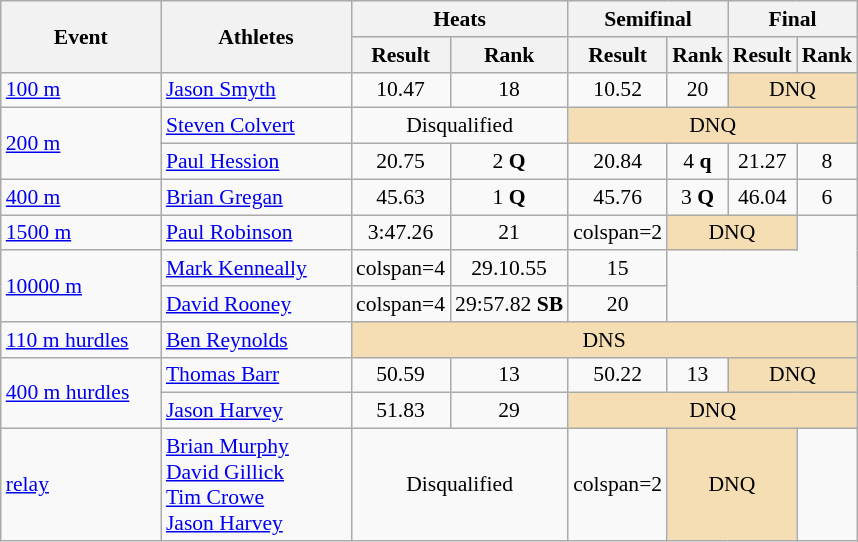<table class="wikitable" border="1" style="font-size:90%">
<tr>
<th rowspan="2" width=100>Event</th>
<th rowspan="2" width=120>Athletes</th>
<th colspan="2">Heats</th>
<th colspan="2">Semifinal</th>
<th colspan="2">Final</th>
</tr>
<tr>
<th>Result</th>
<th>Rank</th>
<th>Result</th>
<th>Rank</th>
<th>Result</th>
<th>Rank</th>
</tr>
<tr>
<td><a href='#'>100 m</a></td>
<td><a href='#'>Jason Smyth</a></td>
<td align=center>10.47</td>
<td align=center>18</td>
<td align=center>10.52</td>
<td align=center>20</td>
<td colspan=2 align=center bgcolor="wheat">DNQ</td>
</tr>
<tr>
<td rowspan=2><a href='#'>200 m</a></td>
<td><a href='#'>Steven Colvert</a></td>
<td align=center colspan="2">Disqualified</td>
<td colspan=4 align=center bgcolor="wheat">DNQ</td>
</tr>
<tr>
<td><a href='#'>Paul Hession</a></td>
<td align=center>20.75</td>
<td align=center>2 <strong>Q</strong></td>
<td align=center>20.84</td>
<td align=center>4 <strong>q</strong></td>
<td align=center>21.27</td>
<td align=center>8</td>
</tr>
<tr>
<td><a href='#'>400 m</a></td>
<td><a href='#'>Brian Gregan</a></td>
<td align=center>45.63</td>
<td align=center>1 <strong>Q</strong></td>
<td align=center>45.76</td>
<td align=center>3 <strong>Q</strong></td>
<td align=center>46.04</td>
<td align=center>6</td>
</tr>
<tr>
<td><a href='#'>1500 m</a></td>
<td><a href='#'>Paul Robinson</a></td>
<td align=center>3:47.26</td>
<td align=center>21</td>
<td>colspan=2 </td>
<td colspan=2 align=center bgcolor="wheat">DNQ</td>
</tr>
<tr>
<td rowspan=2><a href='#'>10000 m</a></td>
<td><a href='#'>Mark Kenneally</a></td>
<td>colspan=4 </td>
<td align=center>29.10.55</td>
<td align=center>15</td>
</tr>
<tr>
<td><a href='#'>David Rooney</a></td>
<td>colspan=4 </td>
<td align=center>29:57.82 <strong>SB</strong></td>
<td align=center>20</td>
</tr>
<tr>
<td><a href='#'>110 m hurdles</a></td>
<td><a href='#'>Ben Reynolds</a></td>
<td colspan=6 align=center bgcolor="wheat">DNS</td>
</tr>
<tr>
<td rowspan=2><a href='#'>400 m hurdles</a></td>
<td><a href='#'>Thomas Barr</a></td>
<td align=center>50.59</td>
<td align=center>13</td>
<td align=center>50.22</td>
<td align=center>13</td>
<td colspan=2 align=center bgcolor="wheat">DNQ</td>
</tr>
<tr>
<td><a href='#'>Jason Harvey</a></td>
<td align=center>51.83</td>
<td align=center>29</td>
<td colspan=4 align=center bgcolor="wheat">DNQ</td>
</tr>
<tr>
<td><a href='#'> relay</a></td>
<td><a href='#'>Brian Murphy</a><br><a href='#'>David Gillick</a><br><a href='#'>Tim Crowe</a><br><a href='#'>Jason Harvey</a></td>
<td align=center colspan="2">Disqualified</td>
<td>colspan=2 </td>
<td colspan=2 align=center bgcolor="wheat">DNQ</td>
</tr>
</table>
